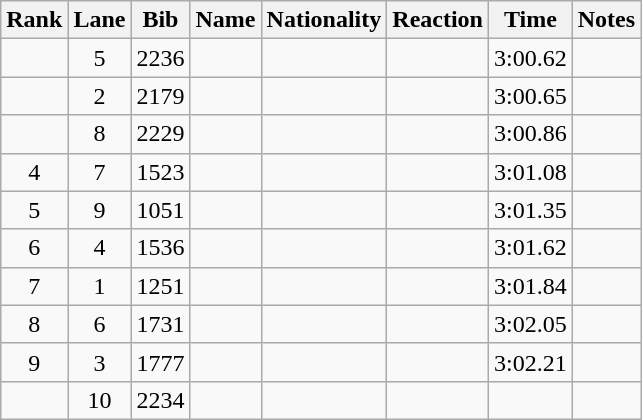<table class="wikitable sortable" style="text-align:center">
<tr>
<th>Rank</th>
<th>Lane</th>
<th>Bib</th>
<th>Name</th>
<th>Nationality</th>
<th>Reaction</th>
<th>Time</th>
<th>Notes</th>
</tr>
<tr>
<td></td>
<td>5</td>
<td>2236</td>
<td align=left></td>
<td align=left></td>
<td></td>
<td>3:00.62</td>
<td></td>
</tr>
<tr>
<td></td>
<td>2</td>
<td>2179</td>
<td align=left></td>
<td align=left></td>
<td></td>
<td>3:00.65</td>
<td></td>
</tr>
<tr>
<td></td>
<td>8</td>
<td>2229</td>
<td align=left></td>
<td align=left></td>
<td></td>
<td>3:00.86</td>
<td></td>
</tr>
<tr>
<td>4</td>
<td>7</td>
<td>1523</td>
<td align=left></td>
<td align=left></td>
<td></td>
<td>3:01.08</td>
<td></td>
</tr>
<tr>
<td>5</td>
<td>9</td>
<td>1051</td>
<td align=left></td>
<td align=left></td>
<td></td>
<td>3:01.35</td>
<td></td>
</tr>
<tr>
<td>6</td>
<td>4</td>
<td>1536</td>
<td align=left></td>
<td align=left></td>
<td></td>
<td>3:01.62</td>
<td></td>
</tr>
<tr>
<td>7</td>
<td>1</td>
<td>1251</td>
<td align=left></td>
<td align=left></td>
<td></td>
<td>3:01.84</td>
<td></td>
</tr>
<tr>
<td>8</td>
<td>6</td>
<td>1731</td>
<td align=left></td>
<td align=left></td>
<td></td>
<td>3:02.05</td>
<td></td>
</tr>
<tr>
<td>9</td>
<td>3</td>
<td>1777</td>
<td align=left></td>
<td align=left></td>
<td></td>
<td>3:02.21</td>
<td></td>
</tr>
<tr>
<td></td>
<td>10</td>
<td>2234</td>
<td align=left></td>
<td align=left></td>
<td></td>
<td></td>
<td><strong></strong></td>
</tr>
</table>
